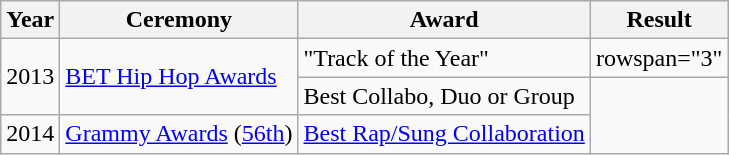<table class="wikitable">
<tr>
<th>Year</th>
<th>Ceremony</th>
<th>Award</th>
<th>Result</th>
</tr>
<tr>
<td rowspan="2">2013</td>
<td rowspan="2"><a href='#'>BET Hip Hop Awards</a></td>
<td>"Track of the Year"</td>
<td>rowspan="3" </td>
</tr>
<tr>
<td>Best Collabo, Duo or Group</td>
</tr>
<tr>
<td>2014</td>
<td><a href='#'>Grammy Awards</a> (<a href='#'>56th</a>)</td>
<td><a href='#'>Best Rap/Sung Collaboration</a></td>
</tr>
</table>
